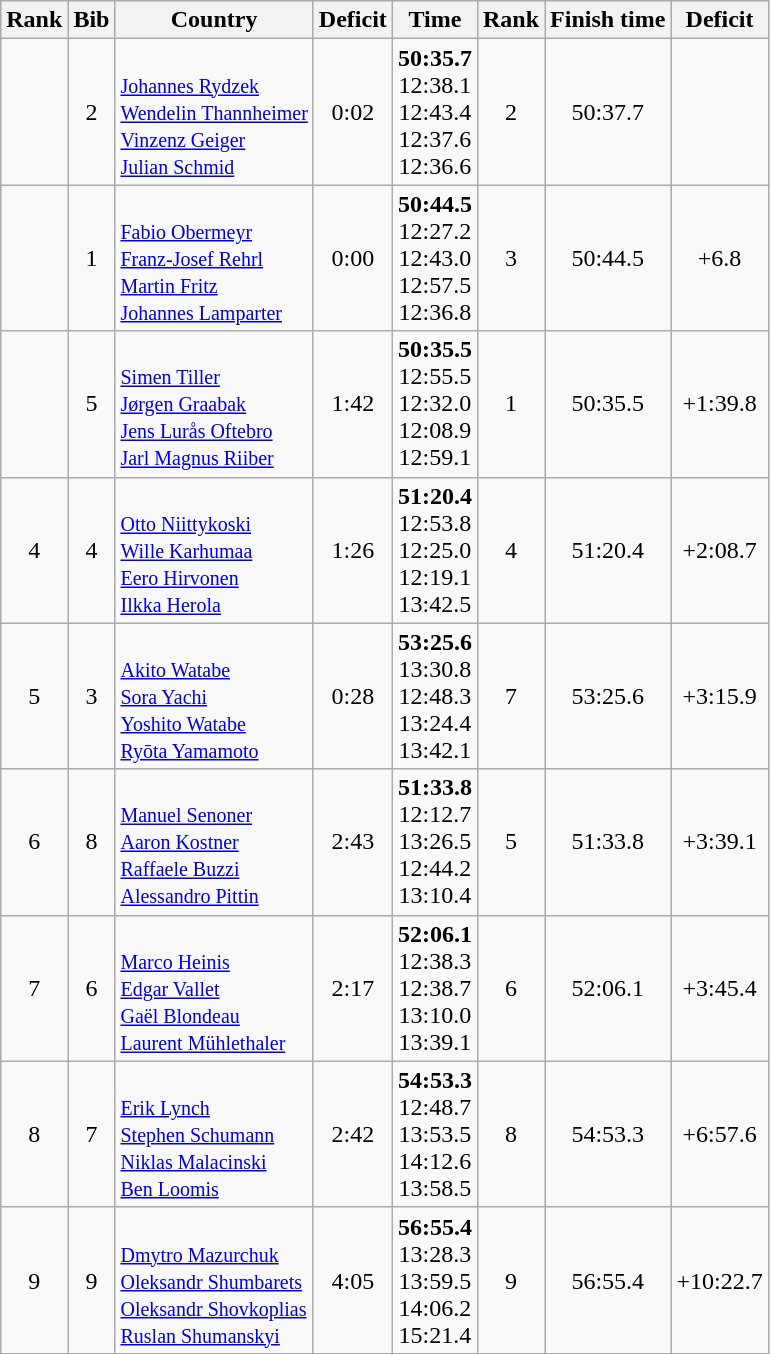<table class="wikitable sortable" style="text-align:center">
<tr>
<th>Rank</th>
<th>Bib</th>
<th>Country</th>
<th>Deficit</th>
<th>Time</th>
<th>Rank</th>
<th>Finish time</th>
<th>Deficit</th>
</tr>
<tr>
<td></td>
<td>2</td>
<td align=left><br><small><a href='#'>Johannes Rydzek</a><br><a href='#'>Wendelin Thannheimer</a><br><a href='#'>Vinzenz Geiger</a><br><a href='#'>Julian Schmid</a></small></td>
<td>0:02</td>
<td><strong>50:35.7</strong><br>12:38.1<br>12:43.4<br>12:37.6<br>12:36.6</td>
<td>2</td>
<td>50:37.7</td>
<td></td>
</tr>
<tr>
<td></td>
<td>1</td>
<td align=left><br><small><a href='#'>Fabio Obermeyr</a><br><a href='#'>Franz-Josef Rehrl</a><br><a href='#'>Martin Fritz</a><br><a href='#'>Johannes Lamparter</a></small></td>
<td>0:00</td>
<td><strong>50:44.5</strong><br>12:27.2<br>12:43.0<br>12:57.5<br>12:36.8</td>
<td>3</td>
<td>50:44.5</td>
<td>+6.8</td>
</tr>
<tr>
<td></td>
<td>5</td>
<td align=left><br><small><a href='#'>Simen Tiller</a><br><a href='#'>Jørgen Graabak</a><br><a href='#'>Jens Lurås Oftebro</a><br><a href='#'>Jarl Magnus Riiber</a></small></td>
<td>1:42</td>
<td><strong>50:35.5</strong><br>12:55.5<br>12:32.0<br>12:08.9<br>12:59.1</td>
<td>1</td>
<td>50:35.5</td>
<td>+1:39.8</td>
</tr>
<tr>
<td>4</td>
<td>4</td>
<td align=left><br><small><a href='#'>Otto Niittykoski</a><br><a href='#'>Wille Karhumaa</a><br><a href='#'>Eero Hirvonen</a><br><a href='#'>Ilkka Herola</a></small></td>
<td>1:26</td>
<td><strong>51:20.4</strong><br>12:53.8<br>12:25.0<br>12:19.1<br>13:42.5</td>
<td>4</td>
<td>51:20.4</td>
<td>+2:08.7</td>
</tr>
<tr>
<td>5</td>
<td>3</td>
<td align=left><br><small><a href='#'>Akito Watabe</a><br><a href='#'>Sora Yachi</a><br><a href='#'>Yoshito Watabe</a><br><a href='#'>Ryōta Yamamoto</a></small></td>
<td>0:28</td>
<td><strong>53:25.6</strong><br>13:30.8<br>12:48.3<br>13:24.4<br>13:42.1</td>
<td>7</td>
<td>53:25.6</td>
<td>+3:15.9</td>
</tr>
<tr>
<td>6</td>
<td>8</td>
<td align=left><br><small><a href='#'>Manuel Senoner</a><br><a href='#'>Aaron Kostner</a><br><a href='#'>Raffaele Buzzi</a><br><a href='#'>Alessandro Pittin</a></small></td>
<td>2:43</td>
<td><strong>51:33.8</strong><br>12:12.7<br>13:26.5<br>12:44.2<br>13:10.4</td>
<td>5</td>
<td>51:33.8</td>
<td>+3:39.1</td>
</tr>
<tr>
<td>7</td>
<td>6</td>
<td align=left><br><small><a href='#'>Marco Heinis</a><br><a href='#'>Edgar Vallet</a><br><a href='#'>Gaël Blondeau</a><br><a href='#'>Laurent Mühlethaler</a></small></td>
<td>2:17</td>
<td><strong>52:06.1</strong><br>12:38.3<br>12:38.7<br>13:10.0<br>13:39.1</td>
<td>6</td>
<td>52:06.1</td>
<td>+3:45.4</td>
</tr>
<tr>
<td>8</td>
<td>7</td>
<td align=left><br><small><a href='#'>Erik Lynch</a><br><a href='#'>Stephen Schumann</a><br><a href='#'>Niklas Malacinski</a><br><a href='#'>Ben Loomis</a></small></td>
<td>2:42</td>
<td><strong>54:53.3</strong><br>12:48.7<br>13:53.5<br>14:12.6<br>13:58.5</td>
<td>8</td>
<td>54:53.3</td>
<td>+6:57.6</td>
</tr>
<tr>
<td>9</td>
<td>9</td>
<td align=left><br><small><a href='#'>Dmytro Mazurchuk</a><br><a href='#'>Oleksandr Shumbarets</a><br><a href='#'>Oleksandr Shovkoplias</a><br><a href='#'>Ruslan Shumanskyi</a></small></td>
<td>4:05</td>
<td><strong>56:55.4</strong><br>13:28.3<br>13:59.5<br>14:06.2<br>15:21.4</td>
<td>9</td>
<td>56:55.4</td>
<td>+10:22.7</td>
</tr>
</table>
